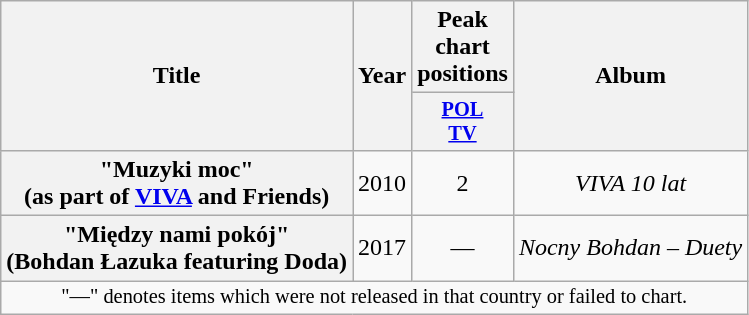<table class="wikitable plainrowheaders" style="text-align:center;">
<tr>
<th scope="col" rowspan="2">Title</th>
<th scope="col" rowspan="2">Year</th>
<th>Peak chart positions</th>
<th scope="col" rowspan="2">Album</th>
</tr>
<tr>
<th scope="col" style="width:3em;font-size:85%;"><a href='#'>POL<br>TV</a><br></th>
</tr>
<tr>
<th scope="row">"Muzyki moc"<br><span>(as part of <a href='#'>VIVA</a> and Friends)</span></th>
<td>2010</td>
<td>2</td>
<td><em>VIVA 10 lat</em></td>
</tr>
<tr>
<th scope="row">"Między nami pokój"<br><span>(Bohdan Łazuka featuring Doda)</span></th>
<td>2017</td>
<td>—</td>
<td><em>Nocny Bohdan – Duety</em></td>
</tr>
<tr>
<td colspan="4" style="font-size:85%">"—" denotes items which were not released in that country or failed to chart.</td>
</tr>
</table>
